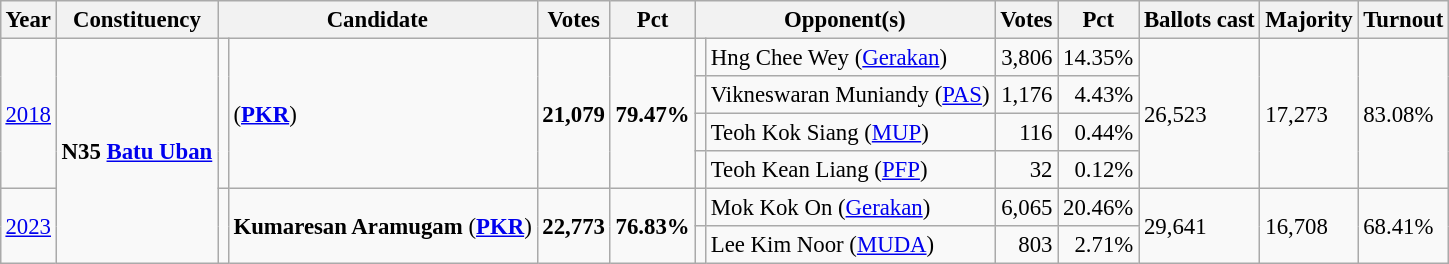<table class="wikitable" style="margin:0.5em ; font-size:95%">
<tr>
<th>Year</th>
<th>Constituency</th>
<th colspan=2>Candidate</th>
<th>Votes</th>
<th>Pct</th>
<th colspan=2>Opponent(s)</th>
<th>Votes</th>
<th>Pct</th>
<th>Ballots cast</th>
<th>Majority</th>
<th>Turnout</th>
</tr>
<tr>
<td rowspan="4"><a href='#'>2018</a></td>
<td rowspan=6><strong>N35 <a href='#'>Batu Uban</a></strong></td>
<td rowspan="4" ></td>
<td rowspan="4"> (<a href='#'><strong>PKR</strong></a>)</td>
<td rowspan="4" style="text-align:right;"><strong>21,079</strong></td>
<td rowspan="4"><strong>79.47%</strong></td>
<td></td>
<td>Hng Chee Wey (<a href='#'>Gerakan</a>)</td>
<td style="text-align:right;">3,806</td>
<td>14.35%</td>
<td rowspan="4">26,523</td>
<td rowspan="4">17,273</td>
<td rowspan="4">83.08%</td>
</tr>
<tr>
<td></td>
<td>Vikneswaran Muniandy (<a href='#'>PAS</a>)</td>
<td style="text-align:right;">1,176</td>
<td style="text-align:right;">4.43%</td>
</tr>
<tr>
<td bgcolor=></td>
<td>Teoh Kok Siang (<a href='#'>MUP</a>)</td>
<td style="text-align:right;">116</td>
<td style="text-align:right;">0.44%</td>
</tr>
<tr>
<td bgcolor = ></td>
<td>Teoh Kean Liang (<a href='#'>PFP</a>)</td>
<td style="text-align:right;">32</td>
<td style="text-align:right;">0.12%</td>
</tr>
<tr>
<td rowspan="2"><a href='#'>2023</a></td>
<td rowspan="2" ></td>
<td rowspan="2"><strong>Kumaresan Aramugam</strong> (<a href='#'><strong>PKR</strong></a>)</td>
<td rowspan="2" style="text-align:right;"><strong>22,773</strong></td>
<td rowspan="2"><strong>76.83%</strong></td>
<td bgcolor=></td>
<td>Mok Kok On (<a href='#'>Gerakan</a>)</td>
<td style="text-align:right;">6,065</td>
<td>20.46%</td>
<td rowspan="2">29,641</td>
<td rowspan="2">16,708</td>
<td rowspan="2">68.41%</td>
</tr>
<tr>
<td bgcolor=></td>
<td>Lee Kim Noor (<a href='#'>MUDA</a>)</td>
<td style="text-align:right;">803</td>
<td style="text-align:right;">2.71%</td>
</tr>
</table>
